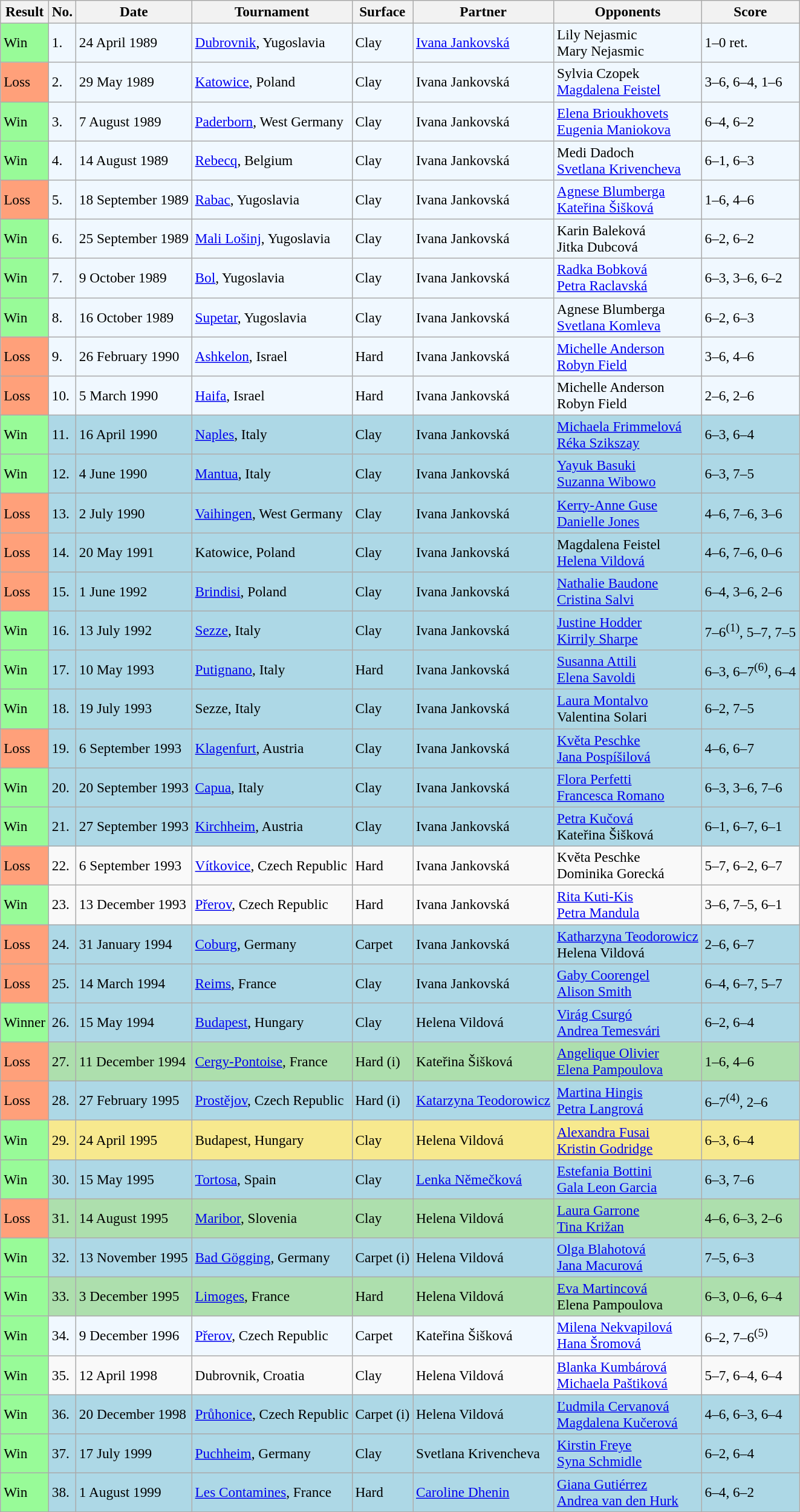<table class="wikitable" style="font-size:97%">
<tr>
<th>Result</th>
<th>No.</th>
<th>Date</th>
<th>Tournament</th>
<th>Surface</th>
<th>Partner</th>
<th>Opponents</th>
<th>Score</th>
</tr>
<tr style="background:#f0f8ff;">
<td style="background:#98fb98;">Win</td>
<td>1.</td>
<td>24 April 1989</td>
<td><a href='#'>Dubrovnik</a>, Yugoslavia</td>
<td>Clay</td>
<td> <a href='#'>Ivana Jankovská</a></td>
<td> Lily Nejasmic <br>  Mary Nejasmic</td>
<td>1–0 ret.</td>
</tr>
<tr style="background:#f0f8ff;">
<td style="background:#ffa07a;">Loss</td>
<td>2.</td>
<td>29 May 1989</td>
<td><a href='#'>Katowice</a>, Poland</td>
<td>Clay</td>
<td> Ivana Jankovská</td>
<td> Sylvia Czopek <br>  <a href='#'>Magdalena Feistel</a></td>
<td>3–6, 6–4, 1–6</td>
</tr>
<tr style="background:#f0f8ff;">
<td style="background:#98fb98;">Win</td>
<td>3.</td>
<td>7 August 1989</td>
<td><a href='#'>Paderborn</a>, West Germany</td>
<td>Clay</td>
<td> Ivana Jankovská</td>
<td> <a href='#'>Elena Brioukhovets</a> <br>  <a href='#'>Eugenia Maniokova</a></td>
<td>6–4, 6–2</td>
</tr>
<tr style="background:#f0f8ff;">
<td style="background:#98fb98;">Win</td>
<td>4.</td>
<td>14 August 1989</td>
<td><a href='#'>Rebecq</a>, Belgium</td>
<td>Clay</td>
<td> Ivana Jankovská</td>
<td> Medi Dadoch <br>  <a href='#'>Svetlana Krivencheva</a></td>
<td>6–1, 6–3</td>
</tr>
<tr style="background:#f0f8ff;">
<td style="background:#ffa07a;">Loss</td>
<td>5.</td>
<td>18 September 1989</td>
<td><a href='#'>Rabac</a>, Yugoslavia</td>
<td>Clay</td>
<td> Ivana Jankovská</td>
<td> <a href='#'>Agnese Blumberga</a> <br>  <a href='#'>Kateřina Šišková</a></td>
<td>1–6, 4–6</td>
</tr>
<tr style="background:#f0f8ff;">
<td style="background:#98fb98;">Win</td>
<td>6.</td>
<td>25 September 1989</td>
<td><a href='#'>Mali Lošinj</a>, Yugoslavia</td>
<td>Clay</td>
<td> Ivana Jankovská</td>
<td> Karin Baleková <br>  Jitka Dubcová</td>
<td>6–2, 6–2</td>
</tr>
<tr style="background:#f0f8ff;">
<td style="background:#98fb98;">Win</td>
<td>7.</td>
<td>9 October 1989</td>
<td><a href='#'>Bol</a>, Yugoslavia</td>
<td>Clay</td>
<td> Ivana Jankovská</td>
<td> <a href='#'>Radka Bobková</a> <br>  <a href='#'>Petra Raclavská</a></td>
<td>6–3, 3–6, 6–2</td>
</tr>
<tr style="background:#f0f8ff;">
<td style="background:#98fb98;">Win</td>
<td>8.</td>
<td>16 October 1989</td>
<td><a href='#'>Supetar</a>, Yugoslavia</td>
<td>Clay</td>
<td> Ivana Jankovská</td>
<td> Agnese Blumberga <br>  <a href='#'>Svetlana Komleva</a></td>
<td>6–2, 6–3</td>
</tr>
<tr style="background:#f0f8ff;">
<td style="background:#ffa07a;">Loss</td>
<td>9.</td>
<td>26 February 1990</td>
<td><a href='#'>Ashkelon</a>, Israel</td>
<td>Hard</td>
<td> Ivana Jankovská</td>
<td> <a href='#'>Michelle Anderson</a> <br>  <a href='#'>Robyn Field</a></td>
<td>3–6, 4–6</td>
</tr>
<tr style="background:#f0f8ff;">
<td style="background:#ffa07a;">Loss</td>
<td>10.</td>
<td>5 March 1990</td>
<td><a href='#'>Haifa</a>, Israel</td>
<td>Hard</td>
<td> Ivana Jankovská</td>
<td> Michelle Anderson <br>  Robyn Field</td>
<td>2–6, 2–6</td>
</tr>
<tr style="background:lightblue;">
<td style="background:#98fb98;">Win</td>
<td>11.</td>
<td>16 April 1990</td>
<td><a href='#'>Naples</a>, Italy</td>
<td>Clay</td>
<td> Ivana Jankovská</td>
<td> <a href='#'>Michaela Frimmelová</a> <br>  <a href='#'>Réka Szikszay</a></td>
<td>6–3, 6–4</td>
</tr>
<tr style="background:lightblue;">
<td style="background:#98fb98;">Win</td>
<td>12.</td>
<td>4 June 1990</td>
<td><a href='#'>Mantua</a>, Italy</td>
<td>Clay</td>
<td> Ivana Jankovská</td>
<td> <a href='#'>Yayuk Basuki</a> <br>  <a href='#'>Suzanna Wibowo</a></td>
<td>6–3, 7–5</td>
</tr>
<tr style="background:lightblue;">
<td style="background:#ffa07a;">Loss</td>
<td>13.</td>
<td>2 July 1990</td>
<td><a href='#'>Vaihingen</a>, West Germany</td>
<td>Clay</td>
<td> Ivana Jankovská</td>
<td> <a href='#'>Kerry-Anne Guse</a> <br>  <a href='#'>Danielle Jones</a></td>
<td>4–6, 7–6, 3–6</td>
</tr>
<tr style="background:lightblue;">
<td style="background:#ffa07a;">Loss</td>
<td>14.</td>
<td>20 May 1991</td>
<td>Katowice, Poland</td>
<td>Clay</td>
<td> Ivana Jankovská</td>
<td> Magdalena Feistel <br>  <a href='#'>Helena Vildová</a></td>
<td>4–6, 7–6, 0–6</td>
</tr>
<tr style="background:lightblue;">
<td style="background:#ffa07a;">Loss</td>
<td>15.</td>
<td>1 June 1992</td>
<td><a href='#'>Brindisi</a>, Poland</td>
<td>Clay</td>
<td> Ivana Jankovská</td>
<td> <a href='#'>Nathalie Baudone</a> <br>  <a href='#'>Cristina Salvi</a></td>
<td>6–4, 3–6, 2–6</td>
</tr>
<tr style="background:lightblue;">
<td style="background:#98fb98;">Win</td>
<td>16.</td>
<td>13 July 1992</td>
<td><a href='#'>Sezze</a>, Italy</td>
<td>Clay</td>
<td> Ivana Jankovská</td>
<td> <a href='#'>Justine Hodder</a> <br>  <a href='#'>Kirrily Sharpe</a></td>
<td>7–6<sup>(1)</sup>, 5–7, 7–5</td>
</tr>
<tr style="background:lightblue;">
<td style="background:#98fb98;">Win</td>
<td>17.</td>
<td>10 May 1993</td>
<td><a href='#'>Putignano</a>, Italy</td>
<td>Hard</td>
<td> Ivana Jankovská</td>
<td> <a href='#'>Susanna Attili</a> <br>  <a href='#'>Elena Savoldi</a></td>
<td>6–3, 6–7<sup>(6)</sup>, 6–4</td>
</tr>
<tr style="background:lightblue;">
<td style="background:#98fb98;">Win</td>
<td>18.</td>
<td>19 July 1993</td>
<td>Sezze, Italy</td>
<td>Clay</td>
<td> Ivana Jankovská</td>
<td> <a href='#'>Laura Montalvo</a> <br>  Valentina Solari</td>
<td>6–2, 7–5</td>
</tr>
<tr style="background:lightblue;">
<td style="background:#ffa07a;">Loss</td>
<td>19.</td>
<td>6 September 1993</td>
<td><a href='#'>Klagenfurt</a>, Austria</td>
<td>Clay</td>
<td> Ivana Jankovská</td>
<td> <a href='#'>Květa Peschke</a> <br>  <a href='#'>Jana Pospíšilová</a></td>
<td>4–6, 6–7</td>
</tr>
<tr style="background:lightblue;">
<td style="background:#98fb98;">Win</td>
<td>20.</td>
<td>20 September 1993</td>
<td><a href='#'>Capua</a>, Italy</td>
<td>Clay</td>
<td> Ivana Jankovská</td>
<td> <a href='#'>Flora Perfetti</a> <br>  <a href='#'>Francesca Romano</a></td>
<td>6–3, 3–6, 7–6</td>
</tr>
<tr style="background:lightblue;">
<td style="background:#98fb98;">Win</td>
<td>21.</td>
<td>27 September 1993</td>
<td><a href='#'>Kirchheim</a>, Austria</td>
<td>Clay</td>
<td> Ivana Jankovská</td>
<td> <a href='#'>Petra Kučová</a> <br>  Kateřina Šišková</td>
<td>6–1, 6–7, 6–1</td>
</tr>
<tr>
<td style="background:#ffa07a;">Loss</td>
<td>22.</td>
<td>6 September 1993</td>
<td><a href='#'>Vítkovice</a>, Czech Republic</td>
<td>Hard</td>
<td> Ivana Jankovská</td>
<td> Květa Peschke <br>  Dominika Gorecká</td>
<td>5–7, 6–2, 6–7</td>
</tr>
<tr>
<td style="background:#98fb98;">Win</td>
<td>23.</td>
<td>13 December 1993</td>
<td><a href='#'>Přerov</a>, Czech Republic</td>
<td>Hard</td>
<td> Ivana Jankovská</td>
<td> <a href='#'>Rita Kuti-Kis</a> <br>  <a href='#'>Petra Mandula</a></td>
<td>3–6, 7–5, 6–1</td>
</tr>
<tr style="background:lightblue;">
<td style="background:#ffa07a;">Loss</td>
<td>24.</td>
<td>31 January 1994</td>
<td><a href='#'>Coburg</a>, Germany</td>
<td>Carpet</td>
<td> Ivana Jankovská</td>
<td> <a href='#'>Katharzyna Teodorowicz</a> <br>  Helena Vildová</td>
<td>2–6, 6–7</td>
</tr>
<tr style="background:lightblue;">
<td style="background:#ffa07a;">Loss</td>
<td>25.</td>
<td>14 March 1994</td>
<td><a href='#'>Reims</a>, France</td>
<td>Clay</td>
<td> Ivana Jankovská</td>
<td> <a href='#'>Gaby Coorengel</a> <br>  <a href='#'>Alison Smith</a></td>
<td>6–4, 6–7, 5–7</td>
</tr>
<tr style="background:lightblue;">
<td style="background:#98fb98;">Winner</td>
<td>26.</td>
<td>15 May 1994</td>
<td><a href='#'>Budapest</a>, Hungary</td>
<td>Clay</td>
<td> Helena Vildová</td>
<td> <a href='#'>Virág Csurgó</a> <br>  <a href='#'>Andrea Temesvári</a></td>
<td>6–2, 6–4</td>
</tr>
<tr bgcolor="#addfad">
<td style="background:#ffa07a;">Loss</td>
<td>27.</td>
<td>11 December 1994</td>
<td><a href='#'>Cergy-Pontoise</a>, France</td>
<td>Hard (i)</td>
<td> Kateřina Šišková</td>
<td> <a href='#'>Angelique Olivier</a> <br>  <a href='#'>Elena Pampoulova</a></td>
<td>1–6, 4–6</td>
</tr>
<tr style="background:lightblue;">
<td style="background:#ffa07a;">Loss</td>
<td>28.</td>
<td>27 February 1995</td>
<td><a href='#'>Prostějov</a>, Czech Republic</td>
<td>Hard (i)</td>
<td> <a href='#'>Katarzyna Teodorowicz</a></td>
<td> <a href='#'>Martina Hingis</a> <br>  <a href='#'>Petra Langrová</a></td>
<td>6–7<sup>(4)</sup>, 2–6</td>
</tr>
<tr style="background:#f7e98e;">
<td style="background:#98fb98;">Win</td>
<td>29.</td>
<td>24 April 1995</td>
<td>Budapest, Hungary</td>
<td>Clay</td>
<td> Helena Vildová</td>
<td> <a href='#'>Alexandra Fusai</a> <br>  <a href='#'>Kristin Godridge</a></td>
<td>6–3, 6–4</td>
</tr>
<tr style="background:lightblue;">
<td style="background:#98fb98;">Win</td>
<td>30.</td>
<td>15 May 1995</td>
<td><a href='#'>Tortosa</a>, Spain</td>
<td>Clay</td>
<td> <a href='#'>Lenka Němečková</a></td>
<td> <a href='#'>Estefania Bottini</a> <br>  <a href='#'>Gala Leon Garcia</a></td>
<td>6–3, 7–6</td>
</tr>
<tr bgcolor="#ADDFAD">
<td style="background:#ffa07a;">Loss</td>
<td>31.</td>
<td>14 August 1995</td>
<td><a href='#'>Maribor</a>, Slovenia</td>
<td>Clay</td>
<td> Helena Vildová</td>
<td> <a href='#'>Laura Garrone</a> <br>  <a href='#'>Tina Križan</a></td>
<td>4–6, 6–3, 2–6</td>
</tr>
<tr style="background:lightblue;">
<td style="background:#98fb98;">Win</td>
<td>32.</td>
<td>13 November 1995</td>
<td><a href='#'>Bad Gögging</a>, Germany</td>
<td>Carpet (i)</td>
<td> Helena Vildová</td>
<td> <a href='#'>Olga Blahotová</a> <br>  <a href='#'>Jana Macurová</a></td>
<td>7–5, 6–3</td>
</tr>
<tr bgcolor="#addfad">
<td style="background:#98fb98;">Win</td>
<td>33.</td>
<td>3 December 1995</td>
<td><a href='#'>Limoges</a>, France</td>
<td>Hard</td>
<td> Helena Vildová</td>
<td> <a href='#'>Eva Martincová</a> <br>  Elena Pampoulova</td>
<td>6–3, 0–6, 6–4</td>
</tr>
<tr style="background:#f0f8ff;">
<td style="background:#98fb98;">Win</td>
<td>34.</td>
<td>9 December 1996</td>
<td><a href='#'>Přerov</a>, Czech Republic</td>
<td>Carpet</td>
<td> Kateřina Šišková</td>
<td> <a href='#'>Milena Nekvapilová</a> <br>  <a href='#'>Hana Šromová</a></td>
<td>6–2, 7–6<sup>(5)</sup></td>
</tr>
<tr>
<td style="background:#98fb98;">Win</td>
<td>35.</td>
<td>12 April 1998</td>
<td>Dubrovnik, Croatia</td>
<td>Clay</td>
<td> Helena Vildová</td>
<td> <a href='#'>Blanka Kumbárová</a> <br>  <a href='#'>Michaela Paštiková</a></td>
<td>5–7, 6–4, 6–4</td>
</tr>
<tr style="background:lightblue;">
<td style="background:#98fb98;">Win</td>
<td>36.</td>
<td>20 December 1998</td>
<td><a href='#'>Průhonice</a>, Czech Republic</td>
<td>Carpet (i)</td>
<td> Helena Vildová</td>
<td> <a href='#'>Ľudmila Cervanová</a> <br>  <a href='#'>Magdalena Kučerová</a></td>
<td>4–6, 6–3, 6–4</td>
</tr>
<tr style="background:lightblue;">
<td style="background:#98fb98;">Win</td>
<td>37.</td>
<td>17 July 1999</td>
<td><a href='#'>Puchheim</a>, Germany</td>
<td>Clay</td>
<td> Svetlana Krivencheva</td>
<td> <a href='#'>Kirstin Freye</a> <br>  <a href='#'>Syna Schmidle</a></td>
<td>6–2, 6–4</td>
</tr>
<tr style="background:lightblue;">
<td style="background:#98fb98;">Win</td>
<td>38.</td>
<td>1 August 1999</td>
<td><a href='#'>Les Contamines</a>, France</td>
<td>Hard</td>
<td> <a href='#'>Caroline Dhenin</a></td>
<td> <a href='#'>Giana Gutiérrez</a> <br>  <a href='#'>Andrea van den Hurk</a></td>
<td>6–4, 6–2</td>
</tr>
</table>
